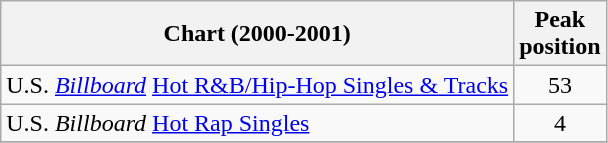<table class="wikitable sortable">
<tr>
<th align="left">Chart (2000-2001)</th>
<th align="left">Peak<br>position</th>
</tr>
<tr>
<td align="left">U.S. <a href='#'><em>Billboard</em></a> <a href='#'>Hot R&B/Hip-Hop Singles & Tracks</a></td>
<td align="center">53</td>
</tr>
<tr>
<td align="left">U.S. <em>Billboard</em> <a href='#'>Hot Rap Singles</a></td>
<td align="center">4</td>
</tr>
<tr>
</tr>
</table>
